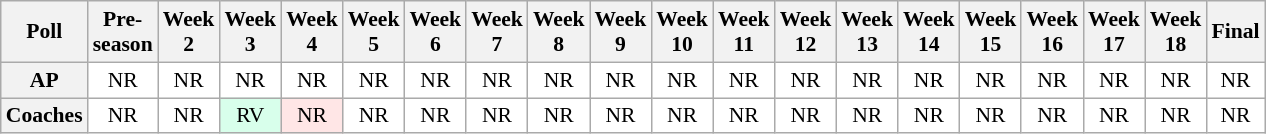<table class="wikitable" style="white-space:nowrap;font-size:90%">
<tr>
<th>Poll</th>
<th>Pre-<br>season</th>
<th>Week<br>2</th>
<th>Week<br>3</th>
<th>Week<br>4</th>
<th>Week<br>5</th>
<th>Week<br>6</th>
<th>Week<br>7</th>
<th>Week<br>8</th>
<th>Week<br>9</th>
<th>Week<br>10</th>
<th>Week<br>11</th>
<th>Week<br>12</th>
<th>Week<br>13</th>
<th>Week<br>14</th>
<th>Week<br>15</th>
<th>Week<br>16</th>
<th>Week<br>17</th>
<th>Week<br>18</th>
<th>Final</th>
</tr>
<tr style="text-align:center;">
<th>AP</th>
<td style="background:#FFF;">NR</td>
<td style="background:#FFF;">NR</td>
<td style="background:#FFF;">NR</td>
<td style="background:#FFF;">NR</td>
<td style="background:#FFF;">NR</td>
<td style="background:#FFF;">NR</td>
<td style="background:#FFF;">NR</td>
<td style="background:#FFF;">NR</td>
<td style="background:#FFF;">NR</td>
<td style="background:#FFF;">NR</td>
<td style="background:#FFF;">NR</td>
<td style="background:#FFF;">NR</td>
<td style="background:#FFF;">NR</td>
<td style="background:#FFF;">NR</td>
<td style="background:#FFF;">NR</td>
<td style="background:#FFF;">NR</td>
<td style="background:#FFF;">NR</td>
<td style="background:#FFF;">NR</td>
<td style="background:#FFF;">NR</td>
</tr>
<tr style="text-align:center;">
<th>Coaches</th>
<td style="background:#FFF;">NR</td>
<td style="background:#FFF;">NR</td>
<td style="background:#D8FFEB;">RV</td>
<td style="background:#FFE6E6;">NR</td>
<td style="background:#FFF;">NR</td>
<td style="background:#FFF;">NR</td>
<td style="background:#FFF;">NR</td>
<td style="background:#FFF;">NR</td>
<td style="background:#FFF;">NR</td>
<td style="background:#FFF;">NR</td>
<td style="background:#FFF;">NR</td>
<td style="background:#FFF;">NR</td>
<td style="background:#FFF;">NR</td>
<td style="background:#FFF;">NR</td>
<td style="background:#FFF;">NR</td>
<td style="background:#FFF;">NR</td>
<td style="background:#FFF;">NR</td>
<td style="background:#FFF;">NR</td>
<td style="background:#FFF;">NR</td>
</tr>
</table>
